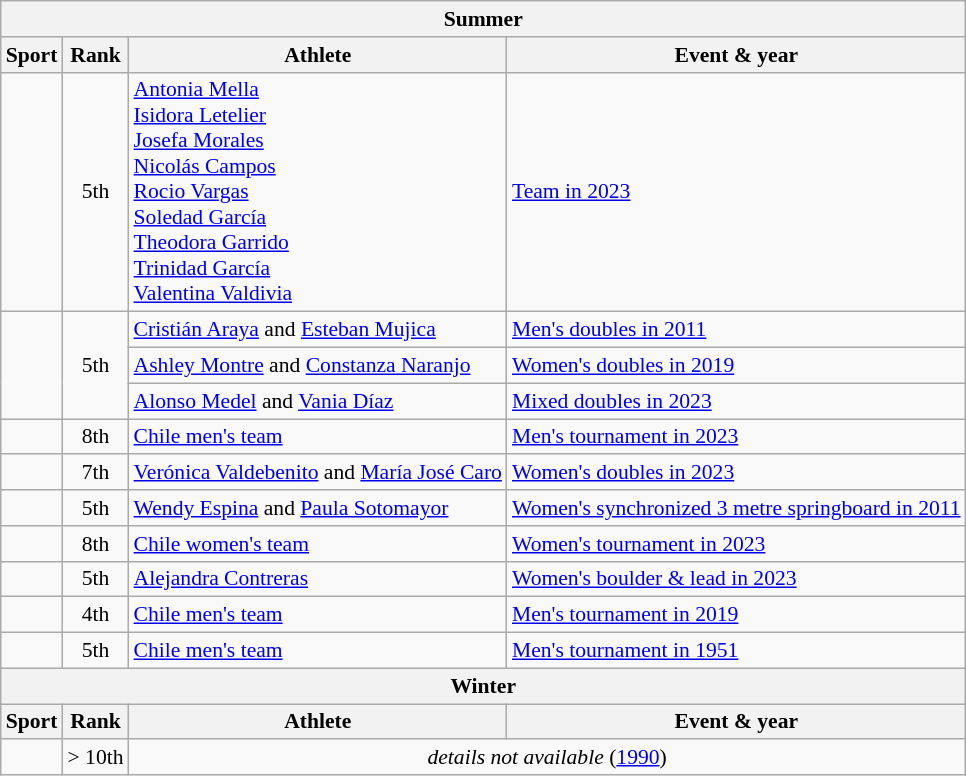<table class="wikitable" style="font-size:90%;">
<tr>
<th colspan="4">Summer</th>
</tr>
<tr>
<th>Sport</th>
<th>Rank</th>
<th>Athlete</th>
<th>Event & year</th>
</tr>
<tr>
<td></td>
<td align=center>5th</td>
<td><a href='#'>Antonia Mella</a><br><a href='#'>Isidora Letelier</a><br><a href='#'>Josefa Morales</a><br><a href='#'>Nicolás Campos</a><br><a href='#'>Rocio Vargas</a><br><a href='#'>Soledad García</a><br><a href='#'>Theodora Garrido</a><br><a href='#'>Trinidad García</a><br><a href='#'>Valentina Valdivia</a></td>
<td><a href='#'>Team in 2023</a></td>
</tr>
<tr>
<td rowspan="3"></td>
<td rowspan="3" align=center>5th</td>
<td><a href='#'>Cristián Araya</a> and <a href='#'>Esteban Mujica</a></td>
<td><a href='#'>Men's doubles in 2011</a></td>
</tr>
<tr>
<td><a href='#'>Ashley Montre</a> and <a href='#'>Constanza Naranjo</a></td>
<td><a href='#'>Women's doubles in 2019</a></td>
</tr>
<tr>
<td><a href='#'>Alonso Medel</a> and <a href='#'>Vania Díaz</a></td>
<td><a href='#'>Mixed doubles in 2023</a></td>
</tr>
<tr>
<td></td>
<td align=center>8th</td>
<td><a href='#'>Chile men's team</a></td>
<td><a href='#'>Men's tournament in 2023</a></td>
</tr>
<tr>
<td></td>
<td align=center>7th</td>
<td><a href='#'>Verónica Valdebenito</a> and <a href='#'>María José Caro</a></td>
<td><a href='#'>Women's doubles in 2023</a></td>
</tr>
<tr>
<td></td>
<td align=center>5th</td>
<td><a href='#'>Wendy Espina</a> and <a href='#'>Paula Sotomayor</a></td>
<td><a href='#'>Women's synchronized 3 metre springboard in 2011</a></td>
</tr>
<tr>
<td></td>
<td align=center>8th</td>
<td><a href='#'>Chile women's team</a></td>
<td><a href='#'>Women's tournament in 2023</a></td>
</tr>
<tr>
<td></td>
<td align=center>5th</td>
<td><a href='#'>Alejandra Contreras</a></td>
<td><a href='#'>Women's boulder & lead in 2023</a></td>
</tr>
<tr>
<td></td>
<td align=center>4th</td>
<td><a href='#'>Chile men's team</a></td>
<td><a href='#'>Men's tournament in 2019</a></td>
</tr>
<tr>
<td></td>
<td align=center>5th</td>
<td><a href='#'>Chile men's team</a></td>
<td><a href='#'>Men's tournament in 1951</a></td>
</tr>
<tr>
<th colspan="4">Winter</th>
</tr>
<tr>
<th>Sport</th>
<th>Rank</th>
<th>Athlete</th>
<th>Event & year</th>
</tr>
<tr>
<td></td>
<td align=center>> 10th</td>
<td colspan="2" align=center><em>details not available</em> (<a href='#'>1990</a>)</td>
</tr>
</table>
